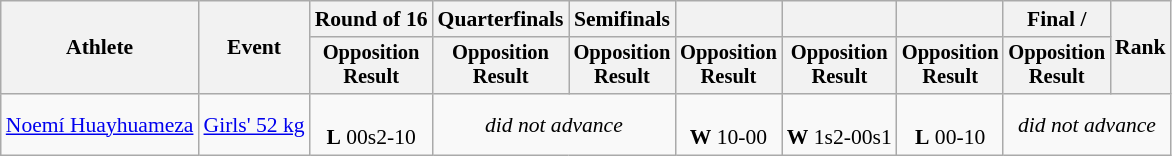<table class="wikitable" style="font-size:90%">
<tr>
<th rowspan="2">Athlete</th>
<th rowspan="2">Event</th>
<th>Round of 16</th>
<th>Quarterfinals</th>
<th>Semifinals</th>
<th></th>
<th></th>
<th></th>
<th>Final / </th>
<th rowspan=2>Rank</th>
</tr>
<tr style="font-size:95%">
<th>Opposition<br>Result</th>
<th>Opposition<br>Result</th>
<th>Opposition<br>Result</th>
<th>Opposition<br>Result</th>
<th>Opposition<br>Result</th>
<th>Opposition<br>Result</th>
<th>Opposition<br>Result</th>
</tr>
<tr align=center>
<td align=left><a href='#'>Noemí Huayhuameza</a></td>
<td align=left><a href='#'>Girls' 52 kg</a></td>
<td><br> <strong>L</strong> 00s2-10</td>
<td colspan=2><em>did not advance</em></td>
<td><br> <strong>W</strong> 10-00</td>
<td><br> <strong>W</strong> 1s2-00s1</td>
<td><br> <strong>L</strong> 00-10</td>
<td colspan=2><em>did not advance</em></td>
</tr>
</table>
